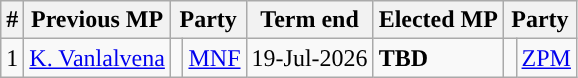<table class="wikitable sortable">
<tr>
<th>#</th>
<th>Previous MP</th>
<th colspan="2">Party</th>
<th>Term end</th>
<th>Elected MP</th>
<th colspan="2">Party</th>
</tr>
<tr>
<td>1</td>
<td><a href='#'>K. Vanlalvena</a></td>
<td width="1px"></td>
<td><a href='#'>MNF</a></td>
<td>19-Jul-2026</td>
<td><strong>TBD</strong></td>
<td width="1px"></td>
<td><a href='#'>ZPM</a></td>
</tr>
</table>
